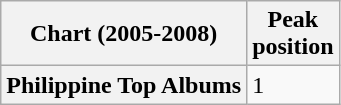<table class="wikitable sortable">
<tr>
<th>Chart (2005-2008)</th>
<th>Peak<br>position</th>
</tr>
<tr>
<th>Philippine Top Albums</th>
<td>1</td>
</tr>
</table>
